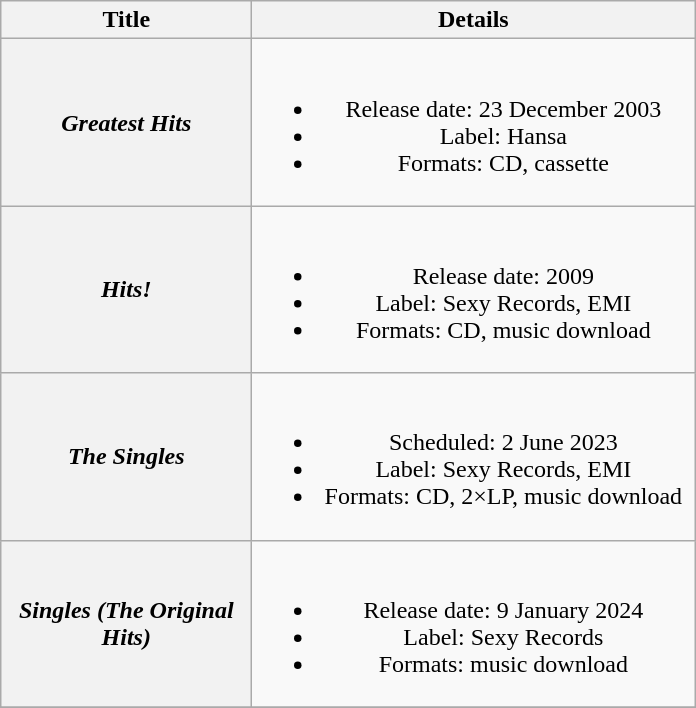<table class="wikitable plainrowheaders" style="text-align:center;">
<tr>
<th style="width:10em;">Title</th>
<th style="width:18em;">Details</th>
</tr>
<tr>
<th scope="row"><em>Greatest Hits</em></th>
<td><br><ul><li>Release date: 23 December 2003</li><li>Label: Hansa</li><li>Formats: CD, cassette</li></ul></td>
</tr>
<tr>
<th scope="row"><em>Hits!</em></th>
<td><br><ul><li>Release date: 2009</li><li>Label: Sexy Records, EMI</li><li>Formats: CD, music download</li></ul></td>
</tr>
<tr>
<th scope="row"><em>The Singles</em></th>
<td><br><ul><li>Scheduled: 2 June 2023</li><li>Label: Sexy Records, EMI</li><li>Formats: CD, 2×LP, music download</li></ul></td>
</tr>
<tr>
<th scope="row"><em>Singles (The Original Hits)</em></th>
<td><br><ul><li>Release date: 9 January 2024</li><li>Label: Sexy Records</li><li>Formats: music download</li></ul></td>
</tr>
<tr>
</tr>
</table>
